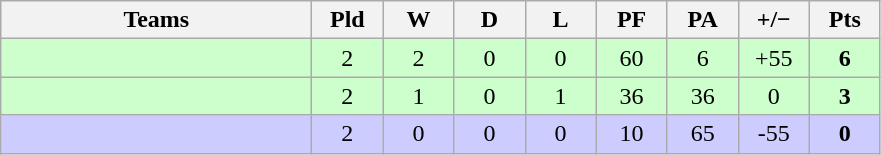<table class="wikitable" style="text-align:center;">
<tr>
<th width="200">Teams</th>
<th width="40">Pld</th>
<th width="40">W</th>
<th width="40">D</th>
<th width="40">L</th>
<th width="40">PF</th>
<th width="40">PA</th>
<th width="40">+/−</th>
<th width="40">Pts</th>
</tr>
<tr bgcolor=ccffcc>
<td align=left></td>
<td>2</td>
<td>2</td>
<td>0</td>
<td>0</td>
<td>60</td>
<td>6</td>
<td>+55</td>
<td><strong>6</strong></td>
</tr>
<tr bgcolor=ccffcc>
<td align=left></td>
<td>2</td>
<td>1</td>
<td>0</td>
<td>1</td>
<td>36</td>
<td>36</td>
<td>0</td>
<td><strong>3</strong></td>
</tr>
<tr bgcolor=ccccff>
<td align=left></td>
<td>2</td>
<td>0</td>
<td>0</td>
<td>0</td>
<td>10</td>
<td>65</td>
<td>-55</td>
<td><strong>0</strong></td>
</tr>
</table>
